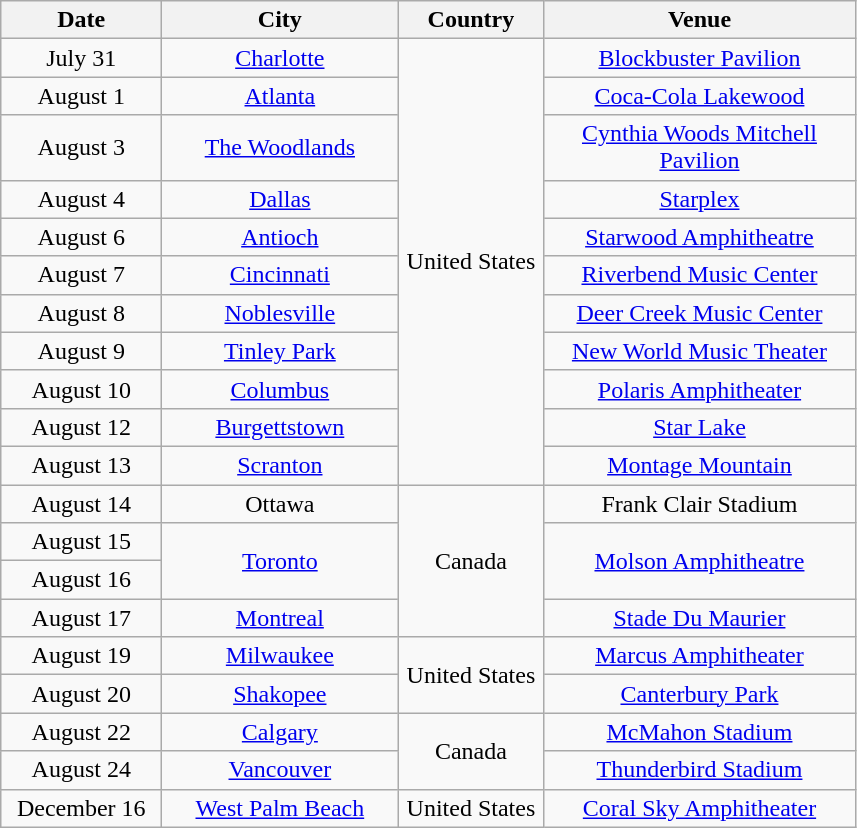<table class="wikitable" style="text-align:center;">
<tr>
<th style="width:100px;">Date</th>
<th style="width:150px;">City</th>
<th style="width:90px;">Country</th>
<th style="width:200px;">Venue</th>
</tr>
<tr>
<td>July 31</td>
<td><a href='#'>Charlotte</a></td>
<td rowspan="11">United States</td>
<td><a href='#'>Blockbuster Pavilion</a></td>
</tr>
<tr>
<td>August 1</td>
<td><a href='#'>Atlanta</a></td>
<td><a href='#'>Coca-Cola Lakewood</a></td>
</tr>
<tr>
<td>August 3</td>
<td><a href='#'>The Woodlands</a></td>
<td><a href='#'>Cynthia Woods Mitchell Pavilion</a></td>
</tr>
<tr>
<td>August 4</td>
<td><a href='#'>Dallas</a></td>
<td><a href='#'>Starplex</a></td>
</tr>
<tr>
<td>August 6</td>
<td><a href='#'>Antioch</a></td>
<td><a href='#'>Starwood Amphitheatre</a></td>
</tr>
<tr>
<td>August 7</td>
<td><a href='#'>Cincinnati</a></td>
<td><a href='#'>Riverbend Music Center</a></td>
</tr>
<tr>
<td>August 8</td>
<td><a href='#'>Noblesville</a></td>
<td><a href='#'>Deer Creek Music Center</a></td>
</tr>
<tr>
<td>August 9</td>
<td><a href='#'>Tinley Park</a></td>
<td><a href='#'>New World Music Theater</a></td>
</tr>
<tr>
<td>August 10</td>
<td><a href='#'>Columbus</a></td>
<td><a href='#'>Polaris Amphitheater</a></td>
</tr>
<tr>
<td>August 12</td>
<td><a href='#'>Burgettstown</a></td>
<td><a href='#'>Star Lake</a></td>
</tr>
<tr>
<td>August 13</td>
<td><a href='#'>Scranton</a></td>
<td><a href='#'>Montage Mountain</a></td>
</tr>
<tr>
<td>August 14</td>
<td>Ottawa</td>
<td rowspan="4">Canada</td>
<td>Frank Clair Stadium</td>
</tr>
<tr>
<td>August 15</td>
<td rowspan="2"><a href='#'>Toronto</a></td>
<td rowspan="2"><a href='#'>Molson Amphitheatre</a></td>
</tr>
<tr>
<td>August 16</td>
</tr>
<tr>
<td>August 17</td>
<td><a href='#'>Montreal</a></td>
<td><a href='#'>Stade Du Maurier</a></td>
</tr>
<tr>
<td>August 19</td>
<td><a href='#'>Milwaukee</a></td>
<td rowspan="2">United States</td>
<td><a href='#'>Marcus Amphitheater</a></td>
</tr>
<tr>
<td>August 20</td>
<td><a href='#'>Shakopee</a></td>
<td><a href='#'>Canterbury Park</a></td>
</tr>
<tr>
<td>August 22</td>
<td><a href='#'>Calgary</a></td>
<td rowspan="2">Canada</td>
<td><a href='#'>McMahon Stadium</a></td>
</tr>
<tr>
<td>August 24</td>
<td><a href='#'>Vancouver</a></td>
<td><a href='#'>Thunderbird Stadium</a></td>
</tr>
<tr>
<td>December 16</td>
<td><a href='#'>West Palm Beach</a></td>
<td>United States</td>
<td><a href='#'>Coral Sky Amphitheater</a></td>
</tr>
</table>
